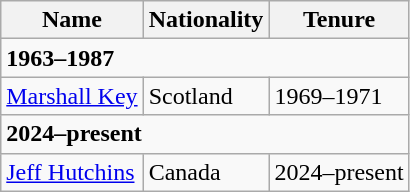<table class="wikitable">
<tr>
<th>Name</th>
<th>Nationality</th>
<th>Tenure</th>
</tr>
<tr>
<td colspan="3"><strong>1963–1987</strong></td>
</tr>
<tr>
<td><a href='#'>Marshall Key</a></td>
<td> Scotland</td>
<td>1969–1971</td>
</tr>
<tr>
<td colspan="3"><strong>2024–present</strong></td>
</tr>
<tr>
<td><a href='#'>Jeff Hutchins</a></td>
<td> Canada</td>
<td>2024–present</td>
</tr>
</table>
